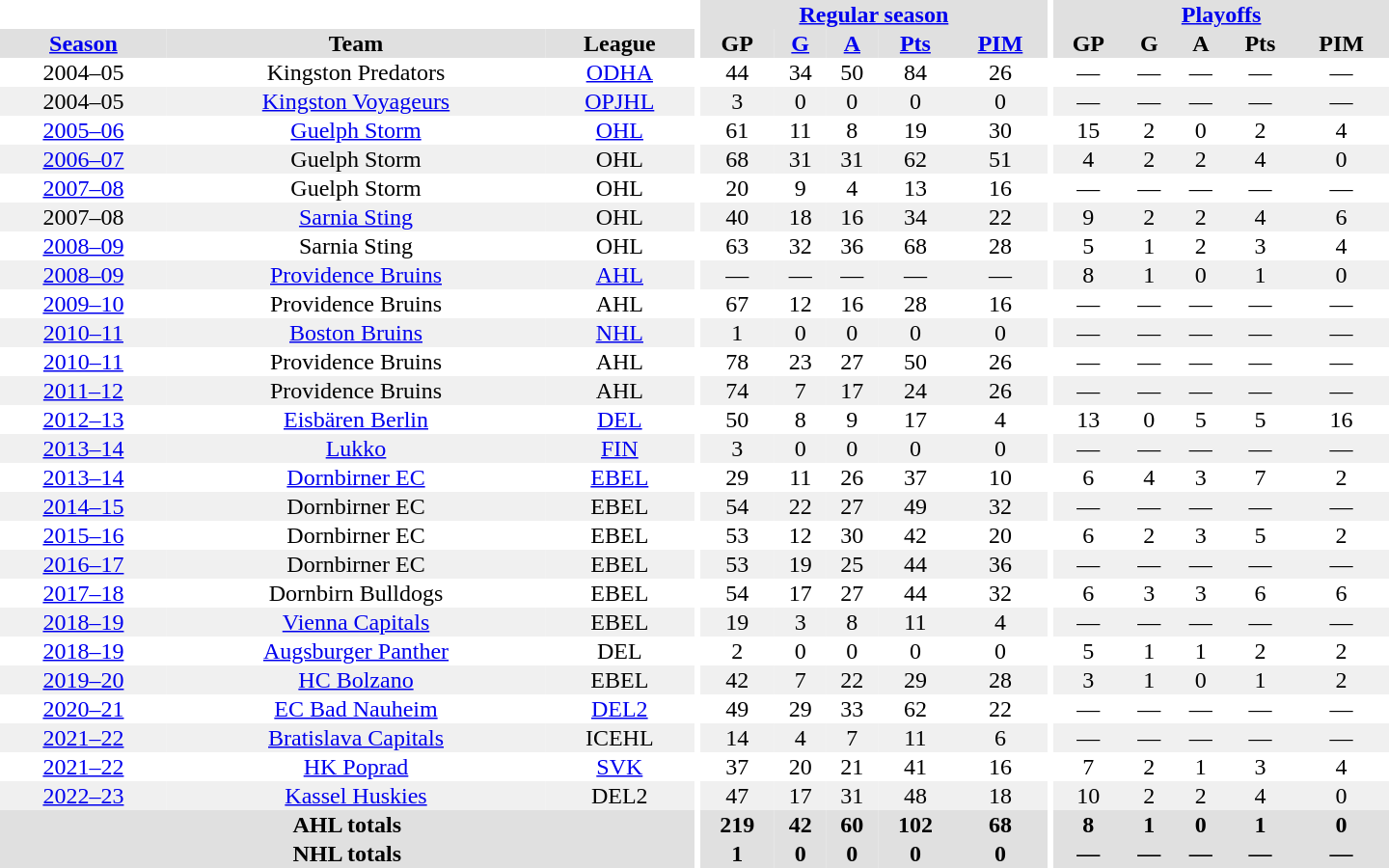<table border="0" cellpadding="1" cellspacing="0" style="text-align:center; width:60em">
<tr bgcolor="#e0e0e0">
<th colspan="3" bgcolor="#ffffff"></th>
<th rowspan="100" bgcolor="#ffffff"></th>
<th colspan="5"><a href='#'>Regular season</a></th>
<th rowspan="100" bgcolor="#ffffff"></th>
<th colspan="5"><a href='#'>Playoffs</a></th>
</tr>
<tr bgcolor="#e0e0e0">
<th><a href='#'>Season</a></th>
<th>Team</th>
<th>League</th>
<th>GP</th>
<th><a href='#'>G</a></th>
<th><a href='#'>A</a></th>
<th><a href='#'>Pts</a></th>
<th><a href='#'>PIM</a></th>
<th>GP</th>
<th>G</th>
<th>A</th>
<th>Pts</th>
<th>PIM</th>
</tr>
<tr>
<td>2004–05</td>
<td>Kingston Predators</td>
<td><a href='#'>ODHA</a></td>
<td>44</td>
<td>34</td>
<td>50</td>
<td>84</td>
<td>26</td>
<td>—</td>
<td>—</td>
<td>—</td>
<td>—</td>
<td>—</td>
</tr>
<tr bgcolor="#f0f0f0">
<td>2004–05</td>
<td><a href='#'>Kingston Voyageurs</a></td>
<td><a href='#'>OPJHL</a></td>
<td>3</td>
<td>0</td>
<td>0</td>
<td>0</td>
<td>0</td>
<td>—</td>
<td>—</td>
<td>—</td>
<td>—</td>
<td>—</td>
</tr>
<tr>
<td><a href='#'>2005–06</a></td>
<td><a href='#'>Guelph Storm</a></td>
<td><a href='#'>OHL</a></td>
<td>61</td>
<td>11</td>
<td>8</td>
<td>19</td>
<td>30</td>
<td>15</td>
<td>2</td>
<td>0</td>
<td>2</td>
<td>4</td>
</tr>
<tr bgcolor="#f0f0f0">
<td><a href='#'>2006–07</a></td>
<td>Guelph Storm</td>
<td>OHL</td>
<td>68</td>
<td>31</td>
<td>31</td>
<td>62</td>
<td>51</td>
<td>4</td>
<td>2</td>
<td>2</td>
<td>4</td>
<td>0</td>
</tr>
<tr>
<td><a href='#'>2007–08</a></td>
<td>Guelph Storm</td>
<td>OHL</td>
<td>20</td>
<td>9</td>
<td>4</td>
<td>13</td>
<td>16</td>
<td>—</td>
<td>—</td>
<td>—</td>
<td>—</td>
<td>—</td>
</tr>
<tr bgcolor="#f0f0f0">
<td>2007–08</td>
<td><a href='#'>Sarnia Sting</a></td>
<td>OHL</td>
<td>40</td>
<td>18</td>
<td>16</td>
<td>34</td>
<td>22</td>
<td>9</td>
<td>2</td>
<td>2</td>
<td>4</td>
<td>6</td>
</tr>
<tr>
<td><a href='#'>2008–09</a></td>
<td>Sarnia Sting</td>
<td>OHL</td>
<td>63</td>
<td>32</td>
<td>36</td>
<td>68</td>
<td>28</td>
<td>5</td>
<td>1</td>
<td>2</td>
<td>3</td>
<td>4</td>
</tr>
<tr bgcolor="#f0f0f0">
<td><a href='#'>2008–09</a></td>
<td><a href='#'>Providence Bruins</a></td>
<td><a href='#'>AHL</a></td>
<td>—</td>
<td>—</td>
<td>—</td>
<td>—</td>
<td>—</td>
<td>8</td>
<td>1</td>
<td>0</td>
<td>1</td>
<td>0</td>
</tr>
<tr>
<td><a href='#'>2009–10</a></td>
<td>Providence Bruins</td>
<td>AHL</td>
<td>67</td>
<td>12</td>
<td>16</td>
<td>28</td>
<td>16</td>
<td>—</td>
<td>—</td>
<td>—</td>
<td>—</td>
<td>—</td>
</tr>
<tr bgcolor="#f0f0f0">
<td><a href='#'>2010–11</a></td>
<td><a href='#'>Boston Bruins</a></td>
<td><a href='#'>NHL</a></td>
<td>1</td>
<td>0</td>
<td>0</td>
<td>0</td>
<td>0</td>
<td>—</td>
<td>—</td>
<td>—</td>
<td>—</td>
<td>—</td>
</tr>
<tr>
<td><a href='#'>2010–11</a></td>
<td>Providence Bruins</td>
<td>AHL</td>
<td>78</td>
<td>23</td>
<td>27</td>
<td>50</td>
<td>26</td>
<td>—</td>
<td>—</td>
<td>—</td>
<td>—</td>
<td>—</td>
</tr>
<tr bgcolor="#f0f0f0">
<td><a href='#'>2011–12</a></td>
<td>Providence Bruins</td>
<td>AHL</td>
<td>74</td>
<td>7</td>
<td>17</td>
<td>24</td>
<td>26</td>
<td>—</td>
<td>—</td>
<td>—</td>
<td>—</td>
<td>—</td>
</tr>
<tr>
<td><a href='#'>2012–13</a></td>
<td><a href='#'>Eisbären Berlin</a></td>
<td><a href='#'>DEL</a></td>
<td>50</td>
<td>8</td>
<td>9</td>
<td>17</td>
<td>4</td>
<td>13</td>
<td>0</td>
<td>5</td>
<td>5</td>
<td>16</td>
</tr>
<tr bgcolor="#f0f0f0">
<td><a href='#'>2013–14</a></td>
<td><a href='#'>Lukko</a></td>
<td><a href='#'>FIN</a></td>
<td>3</td>
<td>0</td>
<td>0</td>
<td>0</td>
<td>0</td>
<td>—</td>
<td>—</td>
<td>—</td>
<td>—</td>
<td>—</td>
</tr>
<tr>
<td><a href='#'>2013–14</a></td>
<td><a href='#'>Dornbirner EC</a></td>
<td><a href='#'>EBEL</a></td>
<td>29</td>
<td>11</td>
<td>26</td>
<td>37</td>
<td>10</td>
<td>6</td>
<td>4</td>
<td>3</td>
<td>7</td>
<td>2</td>
</tr>
<tr bgcolor="#f0f0f0">
<td><a href='#'>2014–15</a></td>
<td>Dornbirner EC</td>
<td>EBEL</td>
<td>54</td>
<td>22</td>
<td>27</td>
<td>49</td>
<td>32</td>
<td>—</td>
<td>—</td>
<td>—</td>
<td>—</td>
<td>—</td>
</tr>
<tr>
<td><a href='#'>2015–16</a></td>
<td>Dornbirner EC</td>
<td>EBEL</td>
<td>53</td>
<td>12</td>
<td>30</td>
<td>42</td>
<td>20</td>
<td>6</td>
<td>2</td>
<td>3</td>
<td>5</td>
<td>2</td>
</tr>
<tr bgcolor="#f0f0f0">
<td><a href='#'>2016–17</a></td>
<td>Dornbirner EC</td>
<td>EBEL</td>
<td>53</td>
<td>19</td>
<td>25</td>
<td>44</td>
<td>36</td>
<td>—</td>
<td>—</td>
<td>—</td>
<td>—</td>
<td>—</td>
</tr>
<tr>
<td><a href='#'>2017–18</a></td>
<td>Dornbirn Bulldogs</td>
<td>EBEL</td>
<td>54</td>
<td>17</td>
<td>27</td>
<td>44</td>
<td>32</td>
<td>6</td>
<td>3</td>
<td>3</td>
<td>6</td>
<td>6</td>
</tr>
<tr bgcolor="#f0f0f0">
<td><a href='#'>2018–19</a></td>
<td><a href='#'>Vienna Capitals</a></td>
<td>EBEL</td>
<td>19</td>
<td>3</td>
<td>8</td>
<td>11</td>
<td>4</td>
<td>—</td>
<td>—</td>
<td>—</td>
<td>—</td>
<td>—</td>
</tr>
<tr>
<td><a href='#'>2018–19</a></td>
<td><a href='#'>Augsburger Panther</a></td>
<td>DEL</td>
<td>2</td>
<td>0</td>
<td>0</td>
<td>0</td>
<td>0</td>
<td>5</td>
<td>1</td>
<td>1</td>
<td>2</td>
<td>2</td>
</tr>
<tr bgcolor="#f0f0f0">
<td><a href='#'>2019–20</a></td>
<td><a href='#'>HC Bolzano</a></td>
<td>EBEL</td>
<td>42</td>
<td>7</td>
<td>22</td>
<td>29</td>
<td>28</td>
<td>3</td>
<td>1</td>
<td>0</td>
<td>1</td>
<td>2</td>
</tr>
<tr>
<td><a href='#'>2020–21</a></td>
<td><a href='#'>EC Bad Nauheim</a></td>
<td><a href='#'>DEL2</a></td>
<td>49</td>
<td>29</td>
<td>33</td>
<td>62</td>
<td>22</td>
<td>—</td>
<td>—</td>
<td>—</td>
<td>—</td>
<td>—</td>
</tr>
<tr bgcolor="#f0f0f0">
<td><a href='#'>2021–22</a></td>
<td><a href='#'>Bratislava Capitals</a></td>
<td>ICEHL</td>
<td>14</td>
<td>4</td>
<td>7</td>
<td>11</td>
<td>6</td>
<td>—</td>
<td>—</td>
<td>—</td>
<td>—</td>
<td>—</td>
</tr>
<tr>
<td><a href='#'>2021–22</a></td>
<td><a href='#'>HK Poprad</a></td>
<td><a href='#'>SVK</a></td>
<td>37</td>
<td>20</td>
<td>21</td>
<td>41</td>
<td>16</td>
<td>7</td>
<td>2</td>
<td>1</td>
<td>3</td>
<td>4</td>
</tr>
<tr bgcolor="#f0f0f0">
<td><a href='#'>2022–23</a></td>
<td><a href='#'>Kassel Huskies</a></td>
<td>DEL2</td>
<td>47</td>
<td>17</td>
<td>31</td>
<td>48</td>
<td>18</td>
<td>10</td>
<td>2</td>
<td>2</td>
<td>4</td>
<td>0</td>
</tr>
<tr bgcolor="#e0e0e0">
<th colspan="3">AHL totals</th>
<th>219</th>
<th>42</th>
<th>60</th>
<th>102</th>
<th>68</th>
<th>8</th>
<th>1</th>
<th>0</th>
<th>1</th>
<th>0</th>
</tr>
<tr bgcolor="#e0e0e0">
<th colspan="3">NHL totals</th>
<th>1</th>
<th>0</th>
<th>0</th>
<th>0</th>
<th>0</th>
<th>—</th>
<th>—</th>
<th>—</th>
<th>—</th>
<th>—</th>
</tr>
</table>
